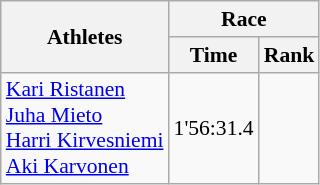<table class="wikitable" border="1" style="font-size:90%">
<tr>
<th rowspan=2>Athletes</th>
<th colspan=2>Race</th>
</tr>
<tr>
<th>Time</th>
<th>Rank</th>
</tr>
<tr>
<td><a href='#'>Kari Ristanen</a><br><a href='#'>Juha Mieto</a><br><a href='#'>Harri Kirvesniemi</a><br><a href='#'>Aki Karvonen</a></td>
<td align=center>1'56:31.4</td>
<td align=center></td>
</tr>
</table>
